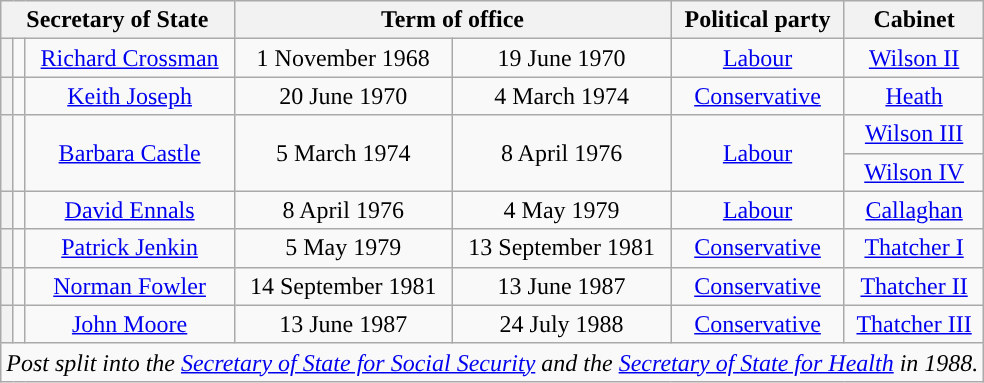<table class="wikitable" style="text-align:center">
<tr style="height:1em">
<th colspan=3>Secretary of State</th>
<th colspan=2>Term of office</th>
<th>Political party</th>
<th>Cabinet</th>
</tr>
<tr style="height:1em">
<th style="background-color:"></th>
<td></td>
<td><a href='#'>Richard Crossman</a></td>
<td>1 November 1968</td>
<td>19 June 1970</td>
<td><a href='#'>Labour</a></td>
<td><a href='#'>Wilson II</a></td>
</tr>
<tr style="height:1em">
<th style="background-color:"></th>
<td></td>
<td><a href='#'>Keith Joseph</a></td>
<td>20 June 1970</td>
<td>4 March 1974</td>
<td><a href='#'>Conservative</a></td>
<td><a href='#'>Heath</a></td>
</tr>
<tr style="height:1em">
<th rowspan="2" style="background-color:"></th>
<td rowspan="2"></td>
<td rowspan="2"><a href='#'>Barbara Castle</a></td>
<td rowspan="2">5 March 1974</td>
<td rowspan="2">8 April 1976</td>
<td rowspan="2" ><a href='#'>Labour</a></td>
<td><a href='#'>Wilson III</a></td>
</tr>
<tr>
<td><a href='#'>Wilson IV</a></td>
</tr>
<tr style="height:1em">
<th style="background-color:"></th>
<td></td>
<td><a href='#'>David Ennals</a></td>
<td>8 April 1976</td>
<td>4 May 1979</td>
<td><a href='#'>Labour</a></td>
<td><a href='#'>Callaghan</a></td>
</tr>
<tr style="height:1em">
<th style="background-color:"></th>
<td></td>
<td><a href='#'>Patrick Jenkin</a></td>
<td>5 May 1979</td>
<td>13 September 1981</td>
<td><a href='#'>Conservative</a></td>
<td><a href='#'>Thatcher I</a></td>
</tr>
<tr style="height:1em">
<th style="background-color:"></th>
<td></td>
<td><a href='#'>Norman Fowler</a></td>
<td>14 September 1981</td>
<td>13 June 1987</td>
<td><a href='#'>Conservative</a></td>
<td><a href='#'>Thatcher II</a></td>
</tr>
<tr style="height:1em">
<th style="background-color:"></th>
<td></td>
<td><a href='#'>John Moore</a></td>
<td>13 June 1987</td>
<td>24 July 1988</td>
<td><a href='#'>Conservative</a></td>
<td><a href='#'>Thatcher III</a></td>
</tr>
<tr>
<td colspan="7"><em>Post split into the <a href='#'>Secretary of State for Social Security</a> and the <a href='#'>Secretary of State for Health</a> in 1988.</em></td>
</tr>
</table>
